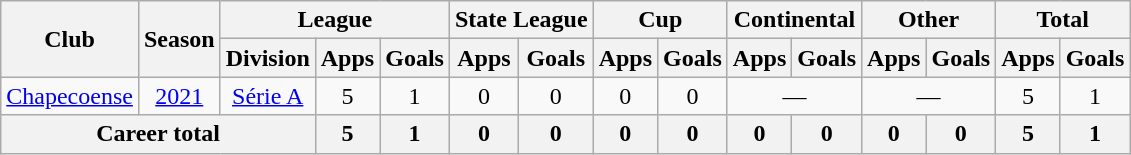<table class="wikitable" style="text-align: center">
<tr>
<th rowspan="2">Club</th>
<th rowspan="2">Season</th>
<th colspan="3">League</th>
<th colspan="2">State League</th>
<th colspan="2">Cup</th>
<th colspan="2">Continental</th>
<th colspan="2">Other</th>
<th colspan="2">Total</th>
</tr>
<tr>
<th>Division</th>
<th>Apps</th>
<th>Goals</th>
<th>Apps</th>
<th>Goals</th>
<th>Apps</th>
<th>Goals</th>
<th>Apps</th>
<th>Goals</th>
<th>Apps</th>
<th>Goals</th>
<th>Apps</th>
<th>Goals</th>
</tr>
<tr>
<td><a href='#'>Chapecoense</a></td>
<td><a href='#'>2021</a></td>
<td><a href='#'>Série A</a></td>
<td>5</td>
<td>1</td>
<td>0</td>
<td>0</td>
<td>0</td>
<td>0</td>
<td colspan="2">—</td>
<td colspan="2">—</td>
<td>5</td>
<td>1</td>
</tr>
<tr>
<th colspan="3"><strong>Career total</strong></th>
<th>5</th>
<th>1</th>
<th>0</th>
<th>0</th>
<th>0</th>
<th>0</th>
<th>0</th>
<th>0</th>
<th>0</th>
<th>0</th>
<th>5</th>
<th>1</th>
</tr>
</table>
